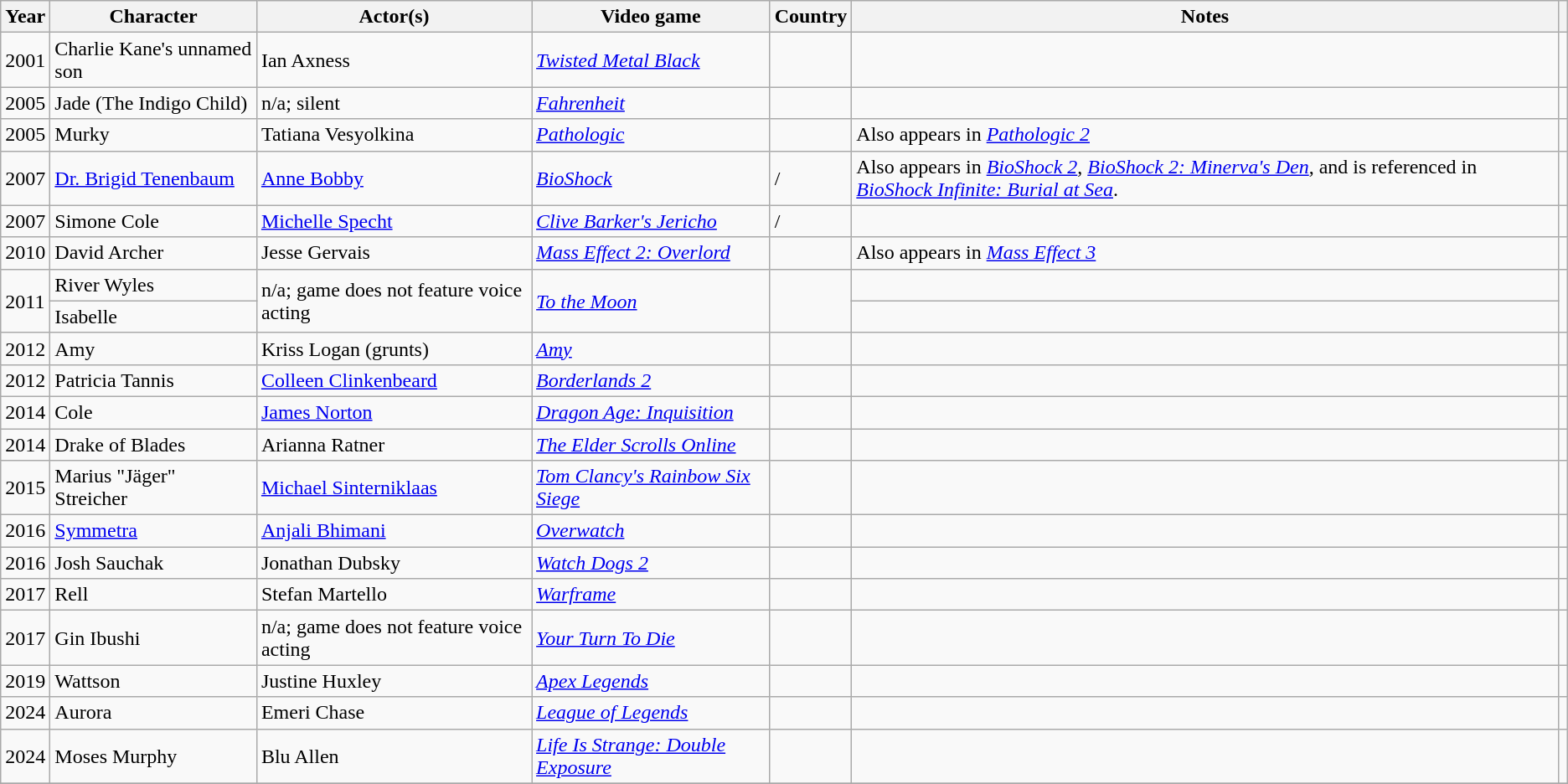<table class="wikitable sortable" style="min-width:70%">
<tr>
<th>Year</th>
<th>Character</th>
<th>Actor(s)</th>
<th>Video game</th>
<th>Country</th>
<th>Notes</th>
<th scope="col" class="unsortable"></th>
</tr>
<tr>
<td>2001</td>
<td>Charlie Kane's unnamed son</td>
<td>Ian Axness</td>
<td><em><a href='#'>Twisted Metal Black</a></em></td>
<td></td>
<td></td>
<td></td>
</tr>
<tr>
<td>2005</td>
<td>Jade (The Indigo Child)</td>
<td>n/a; silent</td>
<td><em><a href='#'>Fahrenheit</a></em></td>
<td></td>
<td></td>
<td></td>
</tr>
<tr>
<td>2005</td>
<td>Murky</td>
<td>Tatiana Vesyolkina</td>
<td><em><a href='#'>Pathologic</a></em></td>
<td></td>
<td>Also appears in <em><a href='#'>Pathologic 2</a></em></td>
<td></td>
</tr>
<tr>
<td>2007</td>
<td><a href='#'>Dr. Brigid Tenenbaum</a></td>
<td><a href='#'>Anne Bobby</a></td>
<td><em><a href='#'>BioShock</a></em></td>
<td>/</td>
<td>Also appears in <em><a href='#'>BioShock 2</a></em>, <em><a href='#'>BioShock 2: Minerva's Den</a></em>, and is referenced in <em><a href='#'>BioShock Infinite: Burial at Sea</a></em>.</td>
<td></td>
</tr>
<tr>
<td>2007</td>
<td>Simone Cole</td>
<td><a href='#'>Michelle Specht</a></td>
<td><em><a href='#'>Clive Barker's Jericho</a></em></td>
<td>/</td>
<td></td>
<td></td>
</tr>
<tr>
<td>2010</td>
<td>David Archer</td>
<td>Jesse Gervais</td>
<td><em><a href='#'>Mass Effect 2: Overlord</a></em></td>
<td></td>
<td>Also appears in <em><a href='#'>Mass Effect 3</a></em></td>
<td></td>
</tr>
<tr>
<td rowspan="2">2011</td>
<td>River Wyles</td>
<td rowspan="2">n/a; game does not feature voice acting</td>
<td rowspan="2"><em><a href='#'>To the Moon</a></em></td>
<td rowspan="2"></td>
<td></td>
<td rowspan="2"></td>
</tr>
<tr>
<td>Isabelle</td>
<td></td>
</tr>
<tr>
<td>2012</td>
<td>Amy</td>
<td>Kriss Logan (grunts)</td>
<td><em><a href='#'>Amy</a></em></td>
<td></td>
<td></td>
<td></td>
</tr>
<tr>
<td>2012</td>
<td>Patricia Tannis</td>
<td><a href='#'>Colleen Clinkenbeard</a></td>
<td><em><a href='#'>Borderlands 2</a></em></td>
<td></td>
<td></td>
<td></td>
</tr>
<tr>
<td>2014</td>
<td>Cole</td>
<td><a href='#'>James Norton</a></td>
<td><em><a href='#'>Dragon Age: Inquisition</a></em></td>
<td></td>
<td></td>
<td></td>
</tr>
<tr>
<td>2014</td>
<td>Drake of Blades</td>
<td>Arianna Ratner</td>
<td><em><a href='#'>The Elder Scrolls Online</a></em></td>
<td></td>
<td></td>
<td></td>
</tr>
<tr>
<td>2015</td>
<td>Marius "Jäger" Streicher</td>
<td><a href='#'>Michael Sinterniklaas</a></td>
<td><em><a href='#'>Tom Clancy's Rainbow Six Siege</a></em></td>
<td></td>
<td></td>
<td></td>
</tr>
<tr>
<td>2016</td>
<td><a href='#'>Symmetra</a></td>
<td><a href='#'>Anjali Bhimani</a></td>
<td><em><a href='#'>Overwatch</a></em></td>
<td></td>
<td></td>
<td></td>
</tr>
<tr>
<td>2016</td>
<td>Josh Sauchak</td>
<td>Jonathan Dubsky</td>
<td><em><a href='#'>Watch Dogs 2</a></em></td>
<td></td>
<td></td>
<td></td>
</tr>
<tr>
<td>2017</td>
<td>Rell</td>
<td>Stefan Martello</td>
<td><em><a href='#'>Warframe</a></em></td>
<td></td>
<td></td>
<td></td>
</tr>
<tr>
<td>2017</td>
<td>Gin Ibushi</td>
<td>n/a; game does not feature voice acting</td>
<td><em><a href='#'>Your Turn To Die</a></em></td>
<td></td>
<td></td>
<td></td>
</tr>
<tr>
<td>2019</td>
<td>Wattson</td>
<td>Justine Huxley</td>
<td><em><a href='#'>Apex Legends</a></em></td>
<td></td>
<td></td>
<td></td>
</tr>
<tr>
<td>2024</td>
<td>Aurora</td>
<td>Emeri Chase</td>
<td><em><a href='#'>League of Legends</a></em></td>
<td></td>
<td></td>
<td></td>
</tr>
<tr>
<td>2024</td>
<td>Moses Murphy</td>
<td>Blu Allen</td>
<td><em><a href='#'>Life Is Strange: Double Exposure</a></em></td>
<td></td>
<td></td>
<td></td>
</tr>
<tr>
</tr>
</table>
